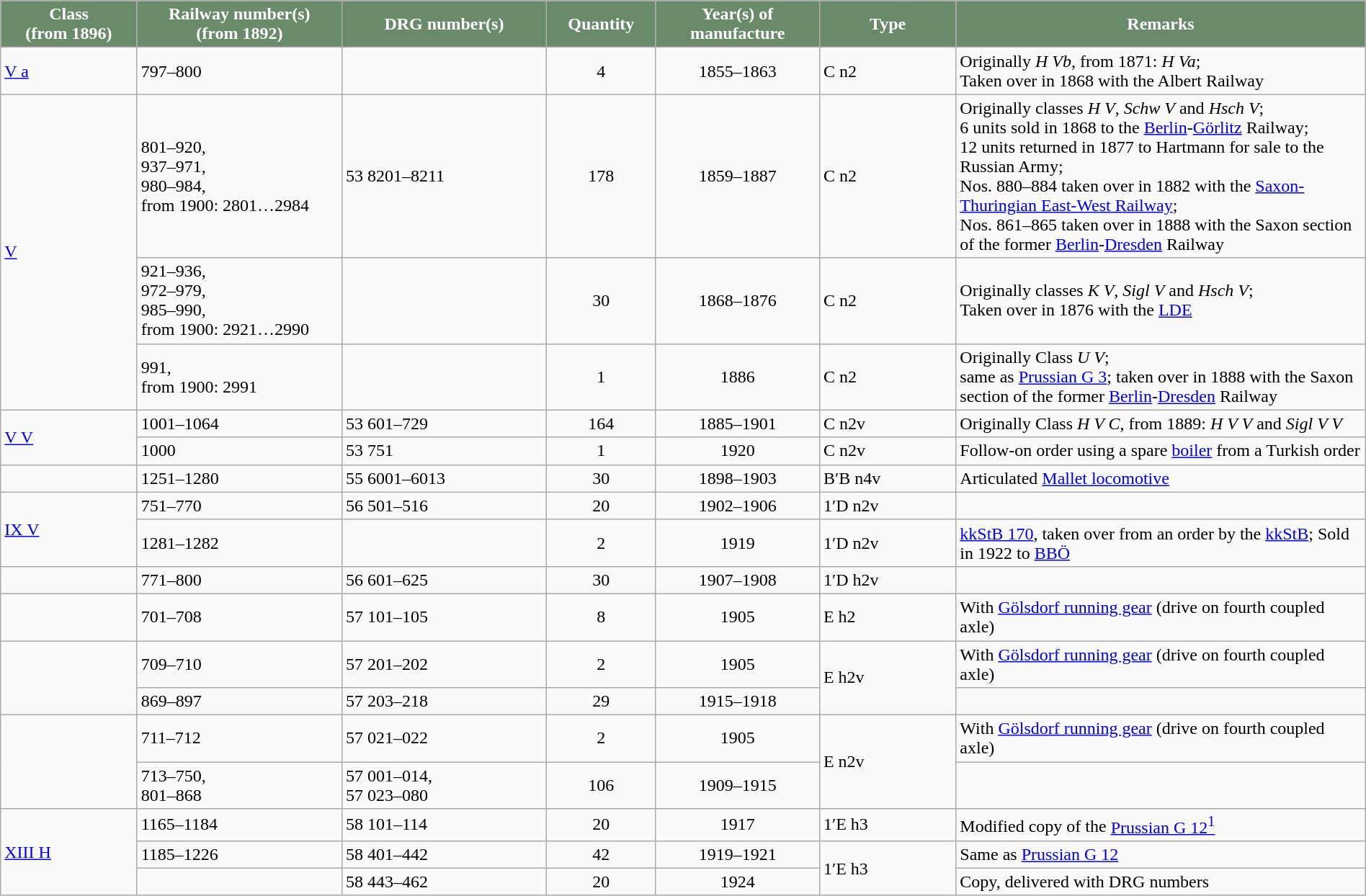<table class="wikitable"  width="100%">
<tr>
<th style="color:#FFFFFF; background:#698B69" width="10%">Class <br>(from 1896)</th>
<th style="color:#FFFFFF; background:#698B69" width="15%">Railway number(s) <br>(from 1892)</th>
<th style="color:#FFFFFF; background:#698B69" width="15%">DRG number(s)</th>
<th style="color:#FFFFFF; background:#698B69" width="8%">Quantity</th>
<th style="color:#FFFFFF; background:#698B69" width="12%">Year(s) of manufacture</th>
<th style="color:#FFFFFF; background:#698B69" width="10%">Type</th>
<th style="color:#FFFFFF; background:#698B69" width="30%">Remarks</th>
</tr>
<tr>
<td><a href='#'>V a</a></td>
<td>797–800</td>
<td></td>
<td align="center">4</td>
<td align="center">1855–1863</td>
<td>C n2</td>
<td>Originally <em>H Vb</em>, from 1871: <em>H Va</em>; <br>Taken over in 1868 with the Albert Railway</td>
</tr>
<tr>
<td rowspan="3"><a href='#'>V</a></td>
<td>801–920, <br>937–971, <br>980–984, <br>from 1900: 2801…2984</td>
<td>53 8201–8211</td>
<td align="center">178</td>
<td align="center">1859–1887</td>
<td>C n2</td>
<td>Originally classes <em>H V</em>, <em>Schw V</em> and <em>Hsch V</em>; <br>6 units sold in 1868 to the <a href='#'>Berlin</a>-<a href='#'>Görlitz</a> Railway; <br>12 units returned in 1877 to Hartmann for sale to the Russian Army; <br>Nos. 880–884 taken over in 1882 with the <a href='#'>Saxon-Thuringian East-West Railway</a>; <br>Nos. 861–865 taken over in 1888 with the Saxon section of the former <a href='#'>Berlin</a>-<a href='#'>Dresden</a> Railway</td>
</tr>
<tr>
<td>921–936, <br>972–979, <br>985–990, <br>from 1900: 2921…2990</td>
<td></td>
<td align="center">30</td>
<td align="center">1868–1876</td>
<td>C n2</td>
<td>Originally classes <em>K V</em>, <em>Sigl V</em> and <em>Hsch V</em>; <br>Taken over in 1876 with the <a href='#'>LDE</a></td>
</tr>
<tr>
<td>991, <br>from 1900: 2991</td>
<td></td>
<td align="center">1</td>
<td align="center">1886</td>
<td>C n2</td>
<td>Originally Class <em>U V</em>; <br>same as   <a href='#'>Prussian G 3</a>; taken over in 1888 with the Saxon section of the former <a href='#'>Berlin</a>-<a href='#'>Dresden</a> Railway</td>
</tr>
<tr>
<td rowspan="2"><a href='#'>V V</a></td>
<td>1001–1064</td>
<td>53 601–729</td>
<td align="center">164</td>
<td align="center">1885–1901</td>
<td>C n2v</td>
<td>Originally Class <em>H V C</em>, from 1889: <em>H V V</em> and <em>Sigl V V</em></td>
</tr>
<tr>
<td>1000</td>
<td>53 751</td>
<td align="center">1</td>
<td align="center">1920</td>
<td>C n2v</td>
<td>Follow-on order using a spare <a href='#'>boiler</a> from a Turkish order</td>
</tr>
<tr>
<td></td>
<td>1251–1280</td>
<td>55 6001–6013</td>
<td align="center">30</td>
<td align="center">1898–1903</td>
<td>B′B n4v</td>
<td>Articulated <a href='#'>Mallet locomotive</a></td>
</tr>
<tr>
<td rowspan="2"><a href='#'>IX V</a></td>
<td>751–770</td>
<td>56 501–516</td>
<td align="center">20</td>
<td align="center">1902–1906</td>
<td>1′D n2v</td>
<td></td>
</tr>
<tr>
<td>1281–1282</td>
<td></td>
<td align="center">2</td>
<td align="center">1919</td>
<td>1′D n2v</td>
<td><a href='#'>kkStB 170</a>, taken over from an order by the  <a href='#'>kkStB</a>; Sold in 1922 to <a href='#'>BBÖ</a></td>
</tr>
<tr>
<td></td>
<td>771–800</td>
<td>56 601–625</td>
<td align="center">30</td>
<td align="center">1907–1908</td>
<td>1′D h2v</td>
<td></td>
</tr>
<tr>
<td></td>
<td>701–708</td>
<td>57 101–105</td>
<td align="center">8</td>
<td align="center">1905</td>
<td>E h2</td>
<td>With <a href='#'>Gölsdorf running gear</a> (drive on fourth coupled axle)</td>
</tr>
<tr>
<td rowspan="2"></td>
<td>709–710</td>
<td>57 201–202</td>
<td align="center">2</td>
<td align="center">1905</td>
<td rowspan="2">E h2v</td>
<td>With <a href='#'>Gölsdorf running gear</a> (drive on fourth coupled axle)</td>
</tr>
<tr>
<td>869–897</td>
<td>57 203–218</td>
<td align="center">29</td>
<td align="center">1915–1918</td>
<td></td>
</tr>
<tr>
<td rowspan="2"></td>
<td>711–712</td>
<td>57 021–022</td>
<td align="center">2</td>
<td align="center">1905</td>
<td rowspan="2">E n2v</td>
<td>With <a href='#'>Gölsdorf running gear</a> (drive on fourth coupled axle)</td>
</tr>
<tr>
<td>713–750, <br>801–868</td>
<td>57 001–014, <br>57 023–080</td>
<td align="center">106</td>
<td align="center">1909–1915</td>
<td></td>
</tr>
<tr>
<td rowspan="3"><a href='#'>XIII H</a></td>
<td>1165–1184</td>
<td>58 101–114</td>
<td align="center">20</td>
<td align="center">1917</td>
<td>1′E h3</td>
<td>Modified copy of the <a href='#'>Prussian G 12<sup>1</sup></a></td>
</tr>
<tr>
<td>1185–1226</td>
<td>58 401–442</td>
<td align="center">42</td>
<td align="center">1919–1921</td>
<td rowspan="2">1′E h3</td>
<td>Same as <a href='#'>Prussian G 12</a></td>
</tr>
<tr>
<td></td>
<td>58 443–462</td>
<td align="center">20</td>
<td align="center">1924</td>
<td>Copy, delivered with DRG numbers</td>
</tr>
</table>
